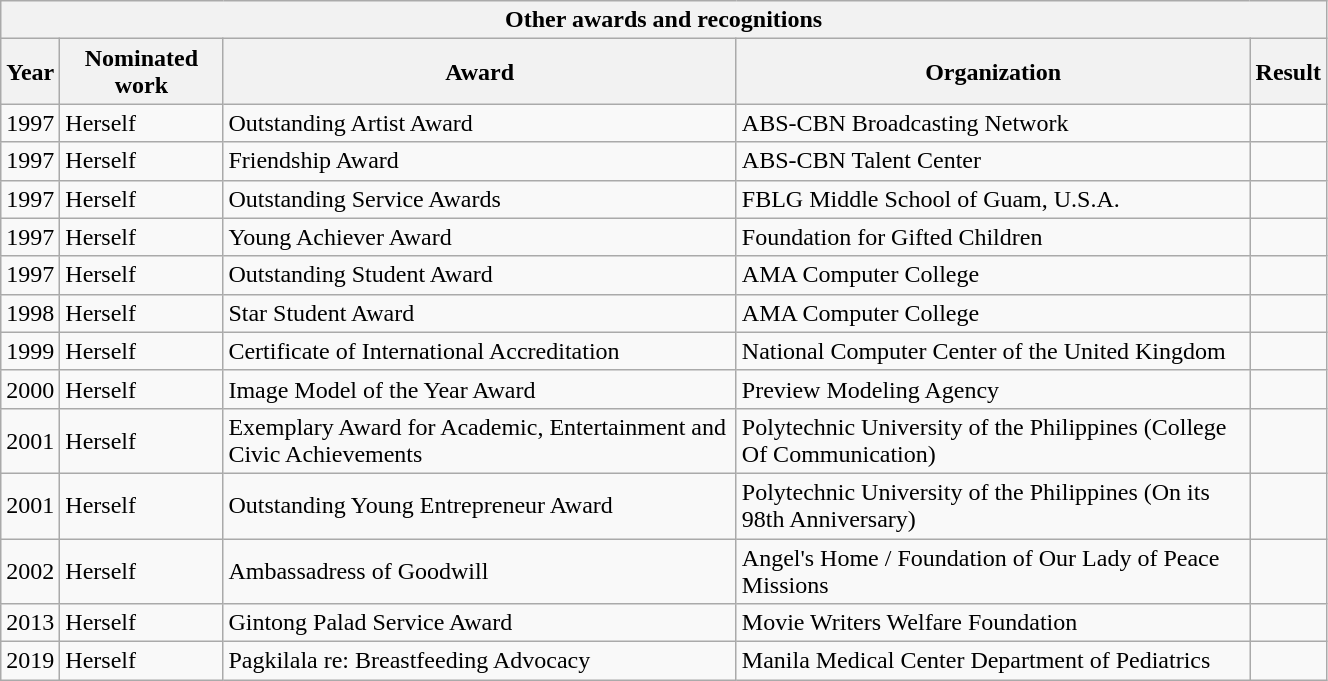<table width="70%" class="wikitable sortable">
<tr>
<th colspan="5" - align="center">Other awards and recognitions</th>
</tr>
<tr>
<th>Year</th>
<th>Nominated work</th>
<th>Award</th>
<th>Organization</th>
<th>Result</th>
</tr>
<tr>
<td>1997</td>
<td>Herself</td>
<td>Outstanding Artist Award</td>
<td>ABS-CBN Broadcasting Network</td>
<td></td>
</tr>
<tr>
<td>1997</td>
<td>Herself</td>
<td>Friendship Award</td>
<td>ABS-CBN Talent Center</td>
<td></td>
</tr>
<tr>
<td>1997</td>
<td>Herself</td>
<td>Outstanding Service Awards</td>
<td>FBLG Middle School of Guam, U.S.A.</td>
<td></td>
</tr>
<tr>
<td>1997</td>
<td>Herself</td>
<td>Young Achiever Award</td>
<td>Foundation for Gifted Children</td>
<td></td>
</tr>
<tr>
<td>1997</td>
<td>Herself</td>
<td>Outstanding Student Award</td>
<td>AMA Computer College</td>
<td></td>
</tr>
<tr>
<td>1998</td>
<td>Herself</td>
<td>Star Student Award</td>
<td>AMA Computer College</td>
<td></td>
</tr>
<tr>
<td>1999</td>
<td>Herself</td>
<td>Certificate of International Accreditation</td>
<td>National Computer Center of the United Kingdom</td>
<td></td>
</tr>
<tr>
<td>2000</td>
<td>Herself</td>
<td>Image Model of the Year Award</td>
<td>Preview Modeling Agency</td>
<td></td>
</tr>
<tr>
<td>2001</td>
<td>Herself</td>
<td>Exemplary Award for Academic, Entertainment and Civic Achievements</td>
<td>Polytechnic University of the Philippines (College Of Communication)</td>
<td></td>
</tr>
<tr>
<td>2001</td>
<td>Herself</td>
<td>Outstanding Young Entrepreneur Award</td>
<td>Polytechnic University of the Philippines (On its 98th Anniversary)</td>
<td></td>
</tr>
<tr>
<td>2002</td>
<td>Herself</td>
<td>Ambassadress of Goodwill</td>
<td>Angel's Home / Foundation of Our Lady of Peace Missions</td>
<td></td>
</tr>
<tr>
<td>2013</td>
<td>Herself</td>
<td>Gintong Palad Service Award</td>
<td>Movie Writers Welfare Foundation</td>
<td></td>
</tr>
<tr>
<td>2019</td>
<td>Herself</td>
<td>Pagkilala re: Breastfeeding Advocacy</td>
<td>Manila Medical Center Department of Pediatrics</td>
<td></td>
</tr>
</table>
